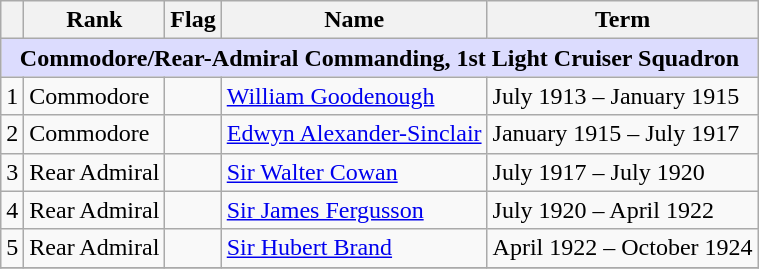<table class="wikitable">
<tr>
<th></th>
<th>Rank</th>
<th>Flag</th>
<th>Name</th>
<th>Term</th>
</tr>
<tr>
<td colspan="5" align="center" style="background:#dcdcfe;"><strong>Commodore/Rear-Admiral Commanding, 1st Light Cruiser Squadron</strong> </td>
</tr>
<tr>
<td>1</td>
<td>Commodore</td>
<td></td>
<td><a href='#'>William Goodenough</a></td>
<td>July 1913 – January 1915</td>
</tr>
<tr>
<td>2</td>
<td>Commodore</td>
<td></td>
<td><a href='#'>Edwyn Alexander-Sinclair</a></td>
<td>January 1915 – July 1917</td>
</tr>
<tr>
<td>3</td>
<td>Rear Admiral</td>
<td></td>
<td><a href='#'>Sir Walter Cowan</a></td>
<td>July 1917 – July 1920</td>
</tr>
<tr>
<td>4</td>
<td>Rear Admiral</td>
<td></td>
<td><a href='#'>Sir James Fergusson</a></td>
<td>July 1920 – April 1922</td>
</tr>
<tr>
<td>5</td>
<td>Rear Admiral</td>
<td></td>
<td><a href='#'>Sir Hubert Brand</a></td>
<td>April 1922 – October 1924</td>
</tr>
<tr>
</tr>
</table>
